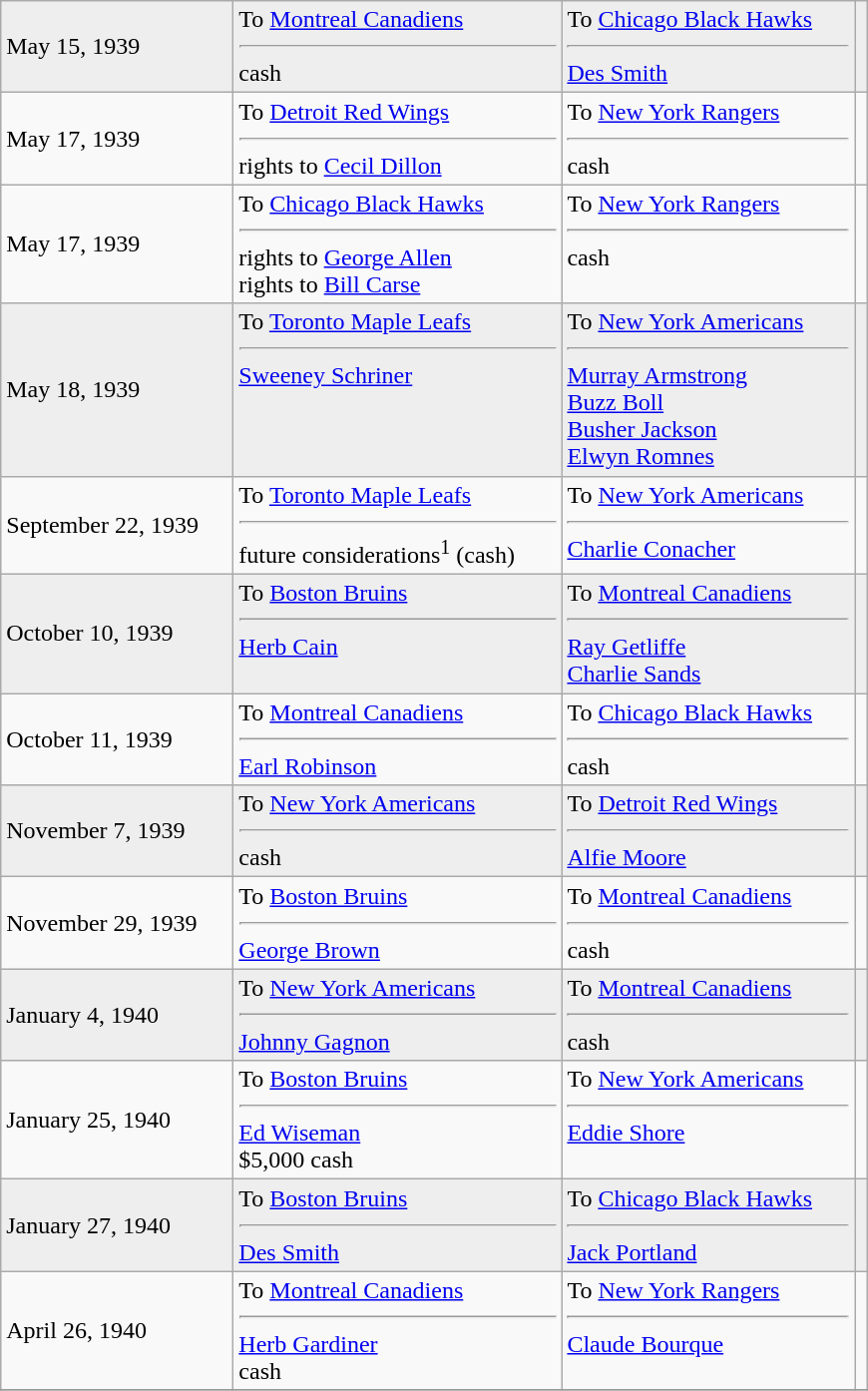<table class="wikitable" style="border:1px solid #999999; width:580px;">
<tr bgcolor="eeeeee">
<td>May 15, 1939</td>
<td valign="top">To <a href='#'>Montreal Canadiens</a><hr>cash</td>
<td valign="top">To <a href='#'>Chicago Black Hawks</a><hr><a href='#'>Des Smith</a></td>
<td></td>
</tr>
<tr>
<td>May 17, 1939</td>
<td valign="top">To <a href='#'>Detroit Red Wings</a><hr>rights to <a href='#'>Cecil Dillon</a></td>
<td valign="top">To <a href='#'>New York Rangers</a><hr>cash</td>
<td></td>
</tr>
<tr>
<td>May 17, 1939</td>
<td valign="top">To <a href='#'>Chicago Black Hawks</a><hr>rights to <a href='#'>George Allen</a><br>rights to <a href='#'>Bill Carse</a></td>
<td valign="top">To <a href='#'>New York Rangers</a><hr>cash</td>
<td></td>
</tr>
<tr bgcolor="eeeeee">
<td>May 18, 1939</td>
<td valign="top">To <a href='#'>Toronto Maple Leafs</a><hr><a href='#'>Sweeney Schriner</a></td>
<td valign="top">To <a href='#'>New York Americans</a> <hr><a href='#'>Murray Armstrong</a><br><a href='#'>Buzz Boll</a><br><a href='#'>Busher Jackson</a><br><a href='#'>Elwyn Romnes</a></td>
<td></td>
</tr>
<tr>
<td>September 22, 1939</td>
<td valign="top">To <a href='#'>Toronto Maple Leafs</a><hr>future considerations<sup>1</sup> (cash)</td>
<td valign="top">To <a href='#'>New York Americans</a> <hr><a href='#'>Charlie Conacher</a></td>
<td></td>
</tr>
<tr bgcolor="eeeeee">
<td>October 10, 1939</td>
<td valign="top">To <a href='#'>Boston Bruins</a><hr><a href='#'>Herb Cain</a></td>
<td valign="top">To <a href='#'>Montreal Canadiens</a><hr><a href='#'>Ray Getliffe</a><br><a href='#'>Charlie Sands</a></td>
<td></td>
</tr>
<tr>
<td>October 11, 1939</td>
<td valign="top">To <a href='#'>Montreal Canadiens</a><hr><a href='#'>Earl Robinson</a></td>
<td valign="top">To <a href='#'>Chicago Black Hawks</a><hr>cash</td>
<td></td>
</tr>
<tr bgcolor="eeeeee">
<td>November 7, 1939</td>
<td valign="top">To <a href='#'>New York Americans</a><hr>cash</td>
<td valign="top">To <a href='#'>Detroit Red Wings</a><hr><a href='#'>Alfie Moore</a></td>
<td></td>
</tr>
<tr>
<td>November 29, 1939</td>
<td valign="top">To <a href='#'>Boston Bruins</a><hr><a href='#'>George Brown</a></td>
<td valign="top">To <a href='#'>Montreal Canadiens</a><hr>cash</td>
<td></td>
</tr>
<tr bgcolor="eeeeee">
<td>January 4, 1940</td>
<td valign="top">To <a href='#'>New York Americans</a><hr><a href='#'>Johnny Gagnon</a></td>
<td valign="top">To <a href='#'>Montreal Canadiens</a><hr>cash</td>
<td></td>
</tr>
<tr>
<td>January 25, 1940</td>
<td valign="top">To <a href='#'>Boston Bruins</a><hr><a href='#'>Ed Wiseman</a><br>$5,000 cash</td>
<td valign="top">To <a href='#'>New York Americans</a><hr><a href='#'>Eddie Shore</a></td>
<td></td>
</tr>
<tr bgcolor="eeeeee">
<td>January 27, 1940</td>
<td valign="top">To <a href='#'>Boston Bruins</a><hr><a href='#'>Des Smith</a></td>
<td valign="top">To <a href='#'>Chicago Black Hawks</a><hr><a href='#'>Jack Portland</a></td>
<td></td>
</tr>
<tr>
<td>April 26, 1940</td>
<td valign="top">To <a href='#'>Montreal Canadiens</a><hr><a href='#'>Herb Gardiner</a><br>cash</td>
<td valign="top">To <a href='#'>New York Rangers</a><hr><a href='#'>Claude Bourque</a></td>
<td></td>
</tr>
<tr bgcolor="eeeeee">
</tr>
</table>
